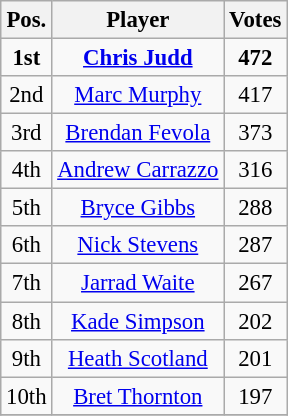<table class="wikitable" style="text-align:center; font-size:95%;">
<tr>
<th>Pos.<br></th>
<th>Player<br></th>
<th>Votes</th>
</tr>
<tr>
<td><strong>1st</strong></td>
<td><strong><a href='#'>Chris Judd</a></strong></td>
<td><strong>472</strong></td>
</tr>
<tr>
<td>2nd</td>
<td><a href='#'>Marc Murphy</a></td>
<td>417</td>
</tr>
<tr>
<td>3rd</td>
<td><a href='#'>Brendan Fevola</a></td>
<td>373</td>
</tr>
<tr>
<td>4th</td>
<td><a href='#'>Andrew Carrazzo</a></td>
<td>316</td>
</tr>
<tr>
<td>5th</td>
<td><a href='#'>Bryce Gibbs</a></td>
<td>288</td>
</tr>
<tr>
<td>6th</td>
<td><a href='#'>Nick Stevens</a></td>
<td>287</td>
</tr>
<tr>
<td>7th</td>
<td><a href='#'>Jarrad Waite</a></td>
<td>267</td>
</tr>
<tr>
<td>8th</td>
<td><a href='#'>Kade Simpson</a></td>
<td>202</td>
</tr>
<tr>
<td>9th</td>
<td><a href='#'>Heath Scotland</a></td>
<td>201</td>
</tr>
<tr>
<td>10th</td>
<td><a href='#'>Bret Thornton</a></td>
<td>197</td>
</tr>
<tr>
</tr>
</table>
